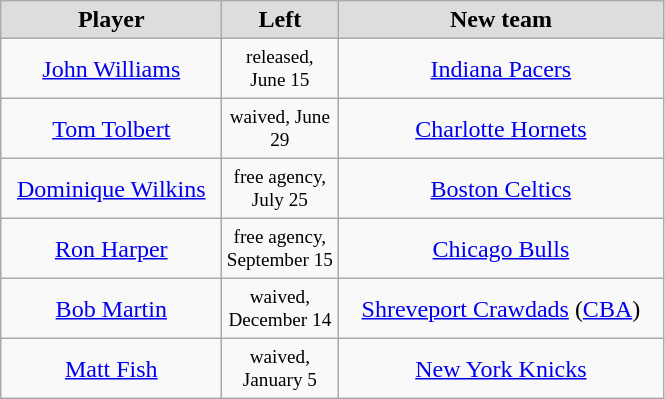<table class="wikitable" style="text-align: center">
<tr align="center"  bgcolor="#dddddd">
<td style="width:140px"><strong>Player</strong></td>
<td style="width:70px"><strong>Left</strong></td>
<td style="width:210px"><strong>New team</strong></td>
</tr>
<tr style="height:40px">
<td><a href='#'>John Williams</a></td>
<td style="font-size: 80%">released, June 15</td>
<td><a href='#'>Indiana Pacers</a></td>
</tr>
<tr style="height:40px">
<td><a href='#'>Tom Tolbert</a></td>
<td style="font-size: 80%">waived, June 29</td>
<td><a href='#'>Charlotte Hornets</a></td>
</tr>
<tr style="height:40px">
<td><a href='#'>Dominique Wilkins</a></td>
<td style="font-size: 80%">free agency, July 25</td>
<td><a href='#'>Boston Celtics</a></td>
</tr>
<tr style="height:40px">
<td><a href='#'>Ron Harper</a></td>
<td style="font-size: 80%">free agency, September 15</td>
<td><a href='#'>Chicago Bulls</a></td>
</tr>
<tr style="height:40px">
<td><a href='#'>Bob Martin</a></td>
<td style="font-size: 80%">waived, December 14</td>
<td><a href='#'>Shreveport Crawdads</a> (<a href='#'>CBA</a>)</td>
</tr>
<tr style="height:40px">
<td><a href='#'>Matt Fish</a></td>
<td style="font-size: 80%">waived, January 5</td>
<td><a href='#'>New York Knicks</a></td>
</tr>
</table>
